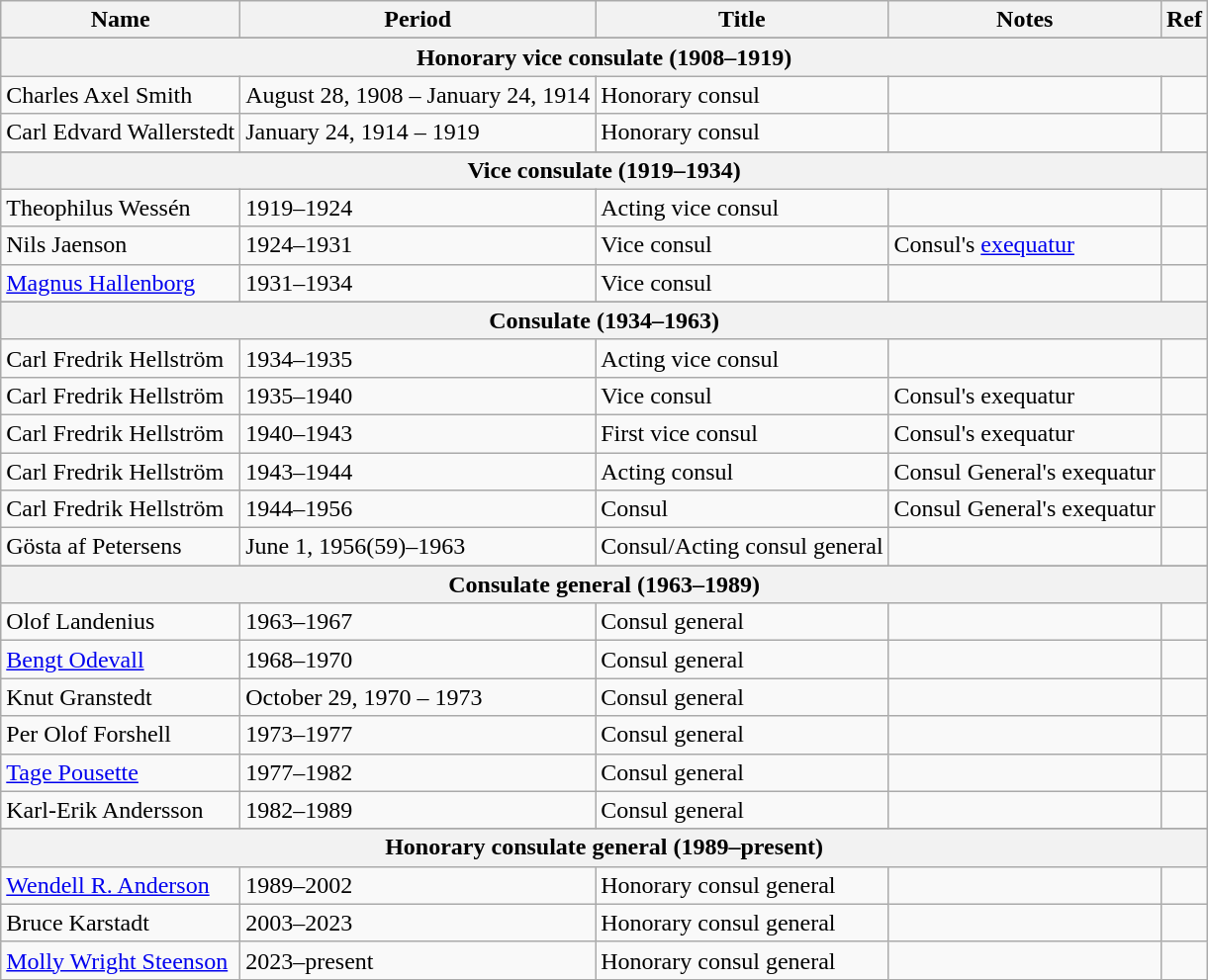<table class="wikitable">
<tr>
<th>Name</th>
<th>Period</th>
<th>Title</th>
<th>Notes</th>
<th>Ref</th>
</tr>
<tr>
</tr>
<tr style="text-align:center;">
<th colspan=5>Honorary vice consulate (1908–1919)</th>
</tr>
<tr>
<td>Charles Axel Smith</td>
<td>August 28, 1908 – January 24, 1914</td>
<td>Honorary consul</td>
<td></td>
<td></td>
</tr>
<tr>
<td>Carl Edvard Wallerstedt</td>
<td>January 24, 1914 – 1919</td>
<td>Honorary consul</td>
<td></td>
<td></td>
</tr>
<tr>
</tr>
<tr style="text-align:center;">
<th colspan=5>Vice consulate (1919–1934)</th>
</tr>
<tr>
<td>Theophilus Wessén</td>
<td>1919–1924</td>
<td>Acting vice consul</td>
<td></td>
<td></td>
</tr>
<tr>
<td>Nils Jaenson</td>
<td>1924–1931</td>
<td>Vice consul</td>
<td>Consul's <a href='#'>exequatur</a></td>
<td></td>
</tr>
<tr>
<td><a href='#'>Magnus Hallenborg</a></td>
<td>1931–1934</td>
<td>Vice consul</td>
<td></td>
<td></td>
</tr>
<tr>
</tr>
<tr style="text-align:center;">
<th colspan=5>Consulate (1934–1963)</th>
</tr>
<tr>
<td>Carl Fredrik Hellström</td>
<td>1934–1935</td>
<td>Acting vice consul</td>
<td></td>
<td></td>
</tr>
<tr>
<td>Carl Fredrik Hellström</td>
<td>1935–1940</td>
<td>Vice consul</td>
<td>Consul's exequatur</td>
<td></td>
</tr>
<tr>
<td>Carl Fredrik Hellström</td>
<td>1940–1943</td>
<td>First vice consul</td>
<td>Consul's exequatur</td>
<td></td>
</tr>
<tr>
<td>Carl Fredrik Hellström</td>
<td>1943–1944</td>
<td>Acting consul</td>
<td>Consul General's exequatur</td>
<td></td>
</tr>
<tr>
<td>Carl Fredrik Hellström</td>
<td>1944–1956</td>
<td>Consul</td>
<td>Consul General's exequatur</td>
<td></td>
</tr>
<tr>
<td>Gösta af Petersens</td>
<td>June 1, 1956(59)–1963</td>
<td>Consul/Acting consul general</td>
<td></td>
<td></td>
</tr>
<tr>
</tr>
<tr style="text-align:center;">
<th colspan=5>Consulate general (1963–1989)</th>
</tr>
<tr>
<td>Olof Landenius</td>
<td>1963–1967</td>
<td>Consul general</td>
<td></td>
<td></td>
</tr>
<tr>
<td><a href='#'>Bengt Odevall</a></td>
<td>1968–1970</td>
<td>Consul general</td>
<td></td>
<td></td>
</tr>
<tr>
<td>Knut Granstedt</td>
<td>October 29, 1970 – 1973</td>
<td>Consul general</td>
<td></td>
<td></td>
</tr>
<tr>
<td>Per Olof Forshell</td>
<td>1973–1977</td>
<td>Consul general</td>
<td></td>
<td></td>
</tr>
<tr>
<td><a href='#'>Tage Pousette</a></td>
<td>1977–1982</td>
<td>Consul general</td>
<td></td>
<td></td>
</tr>
<tr>
<td>Karl-Erik Andersson</td>
<td>1982–1989</td>
<td>Consul general</td>
<td></td>
<td></td>
</tr>
<tr>
</tr>
<tr style="text-align:center;">
<th colspan=5>Honorary consulate general (1989–present)</th>
</tr>
<tr>
<td><a href='#'>Wendell R. Anderson</a></td>
<td>1989–2002</td>
<td>Honorary consul general</td>
<td></td>
<td></td>
</tr>
<tr>
<td>Bruce Karstadt</td>
<td>2003–2023</td>
<td>Honorary consul general</td>
<td></td>
<td></td>
</tr>
<tr>
<td><a href='#'>Molly Wright Steenson</a></td>
<td>2023–present</td>
<td>Honorary consul general</td>
<td></td>
<td></td>
</tr>
</table>
